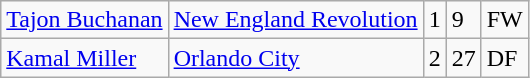<table class="wikitable">
<tr>
<td><a href='#'>Tajon Buchanan</a></td>
<td><a href='#'>New England Revolution</a></td>
<td>1</td>
<td>9</td>
<td>FW</td>
</tr>
<tr>
<td><a href='#'>Kamal Miller</a></td>
<td><a href='#'>Orlando City</a></td>
<td>2</td>
<td>27</td>
<td>DF</td>
</tr>
</table>
